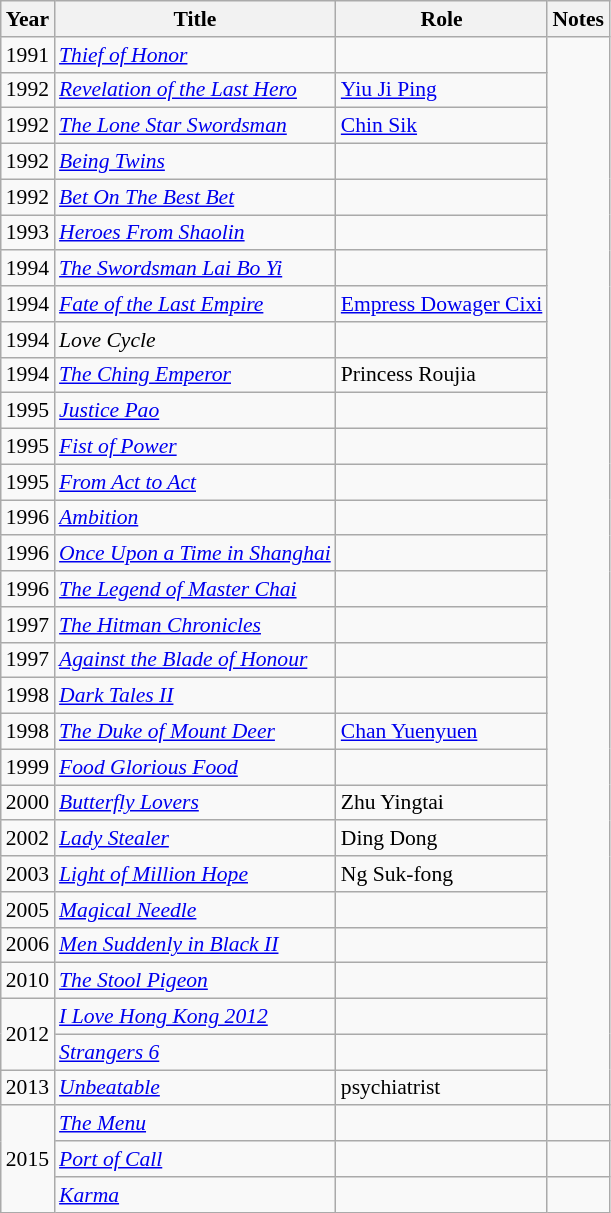<table class="wikitable" style="font-size: 90%;">
<tr>
<th>Year</th>
<th>Title</th>
<th>Role</th>
<th>Notes</th>
</tr>
<tr>
<td>1991</td>
<td><em><a href='#'>Thief of Honor</a></em></td>
<td></td>
</tr>
<tr>
<td>1992</td>
<td><em><a href='#'>Revelation of the Last Hero</a></em></td>
<td><a href='#'>Yiu Ji Ping</a></td>
</tr>
<tr>
<td>1992</td>
<td><em><a href='#'>The Lone Star Swordsman</a></em></td>
<td><a href='#'>Chin Sik</a></td>
</tr>
<tr>
<td>1992</td>
<td><em><a href='#'>Being Twins</a></em></td>
<td></td>
</tr>
<tr>
<td>1992</td>
<td><em><a href='#'>Bet On The Best Bet</a></em></td>
<td></td>
</tr>
<tr>
<td>1993</td>
<td><em><a href='#'>Heroes From Shaolin</a></em></td>
<td></td>
</tr>
<tr>
<td>1994</td>
<td><em><a href='#'>The Swordsman Lai Bo Yi</a></em></td>
<td></td>
</tr>
<tr>
<td>1994</td>
<td><em><a href='#'>Fate of the Last Empire</a></em></td>
<td><a href='#'>Empress Dowager Cixi</a></td>
</tr>
<tr>
<td>1994</td>
<td><em>Love Cycle</em></td>
<td></td>
</tr>
<tr>
<td>1994</td>
<td><em><a href='#'>The Ching Emperor</a></em></td>
<td>Princess Roujia</td>
</tr>
<tr>
<td>1995</td>
<td><em><a href='#'>Justice Pao</a></em></td>
<td></td>
</tr>
<tr>
<td>1995</td>
<td><em><a href='#'>Fist of Power</a></em></td>
<td></td>
</tr>
<tr>
<td>1995</td>
<td><em><a href='#'>From Act to Act</a></em></td>
<td></td>
</tr>
<tr>
<td>1996</td>
<td><em><a href='#'>Ambition</a></em></td>
<td></td>
</tr>
<tr>
<td>1996</td>
<td><em><a href='#'>Once Upon a Time in Shanghai</a></em></td>
<td></td>
</tr>
<tr>
<td>1996</td>
<td><em><a href='#'>The Legend of Master Chai</a></em></td>
<td></td>
</tr>
<tr>
<td>1997</td>
<td><em><a href='#'>The Hitman Chronicles</a></em></td>
<td></td>
</tr>
<tr>
<td>1997</td>
<td><em><a href='#'>Against the Blade of Honour</a></em></td>
<td></td>
</tr>
<tr>
<td>1998</td>
<td><em><a href='#'>Dark Tales II</a></em></td>
<td></td>
</tr>
<tr>
<td>1998</td>
<td><em><a href='#'>The Duke of Mount Deer</a></em></td>
<td><a href='#'>Chan Yuenyuen</a></td>
</tr>
<tr>
<td>1999</td>
<td><em><a href='#'>Food Glorious Food</a></em></td>
<td></td>
</tr>
<tr>
<td>2000</td>
<td><em><a href='#'>Butterfly Lovers</a></em></td>
<td>Zhu Yingtai</td>
</tr>
<tr>
<td>2002</td>
<td><em><a href='#'>Lady Stealer</a></em></td>
<td>Ding Dong</td>
</tr>
<tr>
<td>2003</td>
<td><em><a href='#'>Light of Million Hope</a></em></td>
<td>Ng Suk-fong</td>
</tr>
<tr>
<td>2005</td>
<td><em><a href='#'>Magical Needle</a></em></td>
<td></td>
</tr>
<tr>
<td>2006</td>
<td><em><a href='#'>Men Suddenly in Black II</a></em></td>
<td></td>
</tr>
<tr>
<td>2010</td>
<td><em><a href='#'>The Stool Pigeon</a></em></td>
<td></td>
</tr>
<tr>
<td rowspan=2>2012</td>
<td><em><a href='#'>I Love Hong Kong 2012</a></em></td>
<td></td>
</tr>
<tr>
<td><em><a href='#'>Strangers 6</a></em></td>
<td></td>
</tr>
<tr>
<td>2013</td>
<td><em><a href='#'>Unbeatable</a></em></td>
<td>psychiatrist</td>
</tr>
<tr>
<td rowspan=3>2015</td>
<td><em><a href='#'>The Menu</a></em></td>
<td></td>
<td></td>
</tr>
<tr>
<td><em><a href='#'>Port of Call</a></em></td>
<td></td>
<td></td>
</tr>
<tr>
<td><em><a href='#'>Karma</a></em></td>
<td></td>
<td></td>
</tr>
</table>
